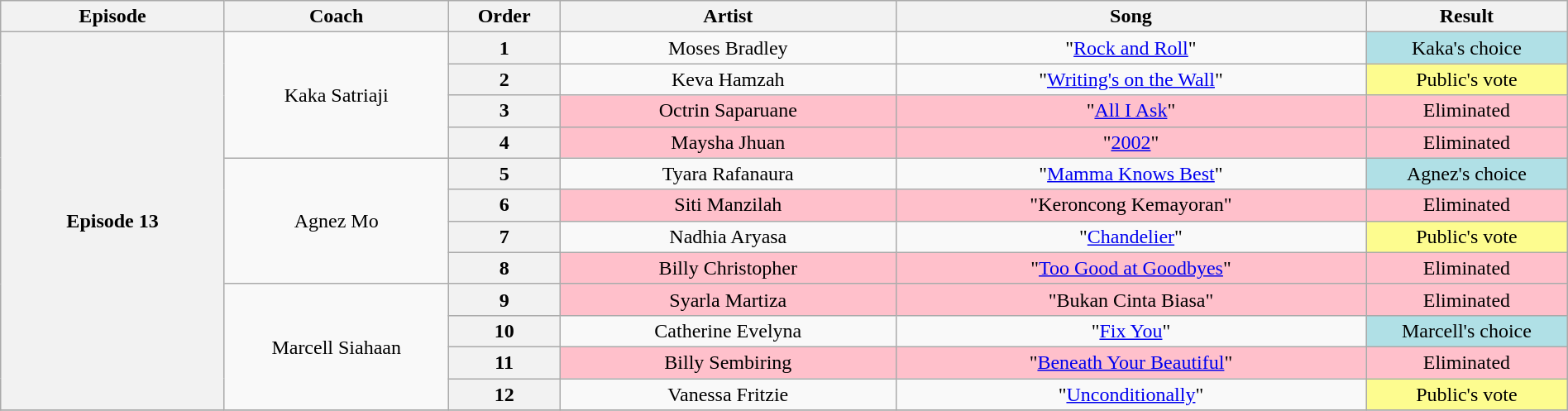<table class="wikitable" style="text-align:center; width:100%;">
<tr>
<th style="width:10%;">Episode</th>
<th style="width:10%;">Coach</th>
<th style="width:05%;">Order</th>
<th style="width:15%;">Artist</th>
<th style="width:21%;">Song</th>
<th style="width:9%;">Result</th>
</tr>
<tr>
<th rowspan="12" scope="row">Episode 13<br><small></small></th>
<td rowspan=4>Kaka Satriaji</td>
<th>1</th>
<td>Moses Bradley</td>
<td>"<a href='#'>Rock and Roll</a>"</td>
<td style="background:#b0e0e6;">Kaka's choice</td>
</tr>
<tr>
<th>2</th>
<td>Keva Hamzah</td>
<td>"<a href='#'>Writing's on the Wall</a>"</td>
<td style="background:#fdfc8f;">Public's vote</td>
</tr>
<tr>
<th>3</th>
<td style="background:pink;">Octrin Saparuane</td>
<td style="background:pink;">"<a href='#'>All I Ask</a>"</td>
<td style="background:pink;">Eliminated</td>
</tr>
<tr>
<th>4</th>
<td style="background:pink;">Maysha Jhuan</td>
<td style="background:pink;">"<a href='#'>2002</a>"</td>
<td style="background:pink;">Eliminated</td>
</tr>
<tr>
<td rowspan=4>Agnez Mo</td>
<th>5</th>
<td>Tyara Rafanaura</td>
<td>"<a href='#'>Mamma Knows Best</a>"</td>
<td style="background:#b0e0e6;">Agnez's choice</td>
</tr>
<tr>
<th>6</th>
<td style="background:pink;">Siti Manzilah</td>
<td style="background:pink;">"Keroncong Kemayoran"</td>
<td style="background:pink;">Eliminated</td>
</tr>
<tr>
<th>7</th>
<td>Nadhia Aryasa</td>
<td>"<a href='#'>Chandelier</a>"</td>
<td style="background:#fdfc8f;">Public's vote</td>
</tr>
<tr>
<th>8</th>
<td style="background:pink;">Billy Christopher</td>
<td style="background:pink;">"<a href='#'>Too Good at Goodbyes</a>"</td>
<td style="background:pink;">Eliminated</td>
</tr>
<tr>
<td rowspan=4>Marcell Siahaan</td>
<th>9</th>
<td style="background:pink;">Syarla Martiza</td>
<td style="background:pink;">"Bukan Cinta Biasa"</td>
<td style="background:pink;">Eliminated</td>
</tr>
<tr>
<th>10</th>
<td>Catherine Evelyna</td>
<td>"<a href='#'>Fix You</a>"</td>
<td style="background:#b0e0e6;">Marcell's choice</td>
</tr>
<tr>
<th>11</th>
<td style="background:pink;">Billy Sembiring</td>
<td style="background:pink;">"<a href='#'>Beneath Your Beautiful</a>"</td>
<td style="background:pink;">Eliminated</td>
</tr>
<tr>
<th>12</th>
<td>Vanessa Fritzie</td>
<td>"<a href='#'>Unconditionally</a>"</td>
<td style="background:#fdfc8f;">Public's vote</td>
</tr>
<tr>
</tr>
</table>
